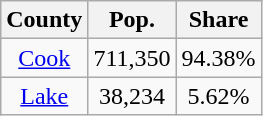<table class="wikitable sortable" style="text-align:center;">
<tr>
<th>County</th>
<th>Pop.</th>
<th>Share</th>
</tr>
<tr>
<td><a href='#'>Cook</a></td>
<td>711,350</td>
<td>94.38%</td>
</tr>
<tr>
<td><a href='#'>Lake</a></td>
<td>38,234</td>
<td>5.62%</td>
</tr>
</table>
